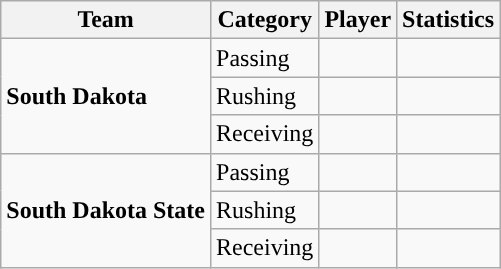<table class="wikitable" style="float: left;">
<tr>
<th>Team</th>
<th>Category</th>
<th>Player</th>
<th>Statistics</th>
</tr>
<tr>
<td rowspan=3><strong>South Dakota</strong></td>
<td>Passing</td>
<td></td>
<td></td>
</tr>
<tr>
<td>Rushing</td>
<td></td>
<td></td>
</tr>
<tr>
<td>Receiving</td>
<td></td>
<td></td>
</tr>
<tr>
<td rowspan=3><strong>South Dakota State</strong></td>
<td>Passing</td>
<td></td>
<td></td>
</tr>
<tr>
<td>Rushing</td>
<td></td>
<td></td>
</tr>
<tr>
<td>Receiving</td>
<td></td>
<td></td>
</tr>
</table>
